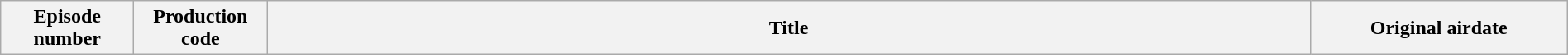<table class="wikitable plainrowheaders" style="width:100%; margin:auto; background:#FFFFFF;">
<tr>
<th width="100">Episode number</th>
<th width="100">Production code</th>
<th>Title</th>
<th width="200">Original airdate<br>




</th>
</tr>
</table>
